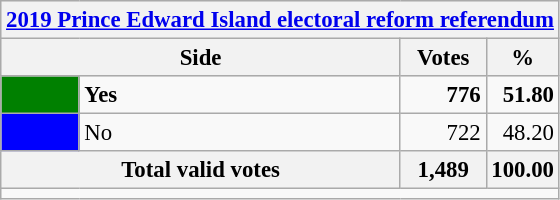<table class="wikitable" style="font-size: 95%; clear:both">
<tr style="background-color:#E9E9E9">
<th colspan=4><a href='#'>2019 Prince Edward Island electoral reform referendum</a></th>
</tr>
<tr style="background-color:#E9E9E9">
<th colspan=2 style="width: 130px">Side</th>
<th style="width: 50px">Votes</th>
<th style="width: 40px">%</th>
</tr>
<tr>
<td bgcolor="green"></td>
<td><strong>Yes</strong></td>
<td align="right"><strong>776</strong></td>
<td align="right"><strong>51.80</strong></td>
</tr>
<tr>
<td bgcolor="blue"></td>
<td>No</td>
<td align="right">722</td>
<td align="right">48.20</td>
</tr>
<tr bgcolor="white">
<th align="center" colspan=2>Total valid votes</th>
<th align="right">1,489</th>
<th align="right">100.00</th>
</tr>
<tr>
<td colspan=4 style="border-top:1px solid darkgray;"></td>
</tr>
</table>
